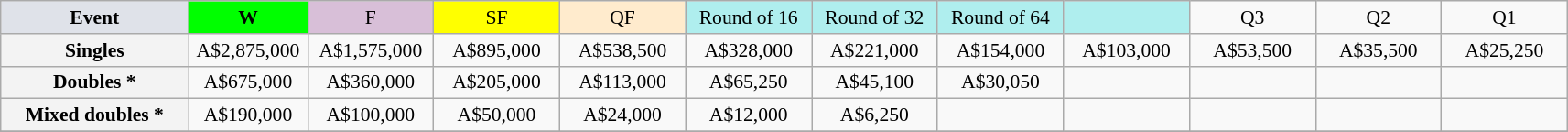<table class="wikitable" style="font-size:90%;text-align:center">
<tr>
<td style="width:130px; background:#dfe2e9;"><strong>Event</strong></td>
<td style="width:80px; background:lime;"><strong>W</strong></td>
<td style="width:85px; background:thistle;">F</td>
<td style="width:85px; background:#ff0;">SF</td>
<td style="width:85px; background:#ffebcd;">QF</td>
<td style="width:85px; background:#afeeee;">Round of 16</td>
<td style="width:85px; background:#afeeee;">Round of 32</td>
<td style="width:85px; background:#afeeee;">Round of 64</td>
<td style="width:85px; background:#afeeee;"></td>
<td style="width:85px;">Q3</td>
<td style="width:85px;">Q2</td>
<td style="width:85px;">Q1</td>
</tr>
<tr>
<td style="background:#f3f3f3;"><strong>Singles</strong></td>
<td>A$2,875,000</td>
<td>A$1,575,000</td>
<td>A$895,000</td>
<td>A$538,500</td>
<td>A$328,000</td>
<td>A$221,000</td>
<td>A$154,000</td>
<td>A$103,000</td>
<td>A$53,500</td>
<td>A$35,500</td>
<td>A$25,250</td>
</tr>
<tr>
<td style="background:#f3f3f3;"><strong>Doubles *</strong></td>
<td>A$675,000</td>
<td>A$360,000</td>
<td>A$205,000</td>
<td>A$113,000</td>
<td>A$65,250</td>
<td>A$45,100</td>
<td>A$30,050</td>
<td></td>
<td></td>
<td></td>
<td></td>
</tr>
<tr>
<td style="background:#f3f3f3;"><strong>Mixed doubles *</strong></td>
<td>A$190,000</td>
<td>A$100,000</td>
<td>A$50,000</td>
<td>A$24,000</td>
<td>A$12,000</td>
<td>A$6,250</td>
<td></td>
<td></td>
<td></td>
<td></td>
<td></td>
</tr>
<tr>
</tr>
</table>
